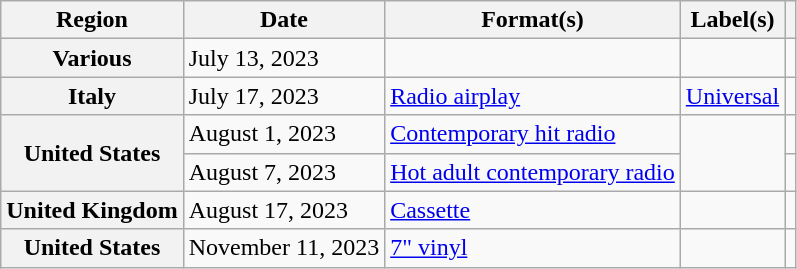<table class="wikitable plainrowheaders">
<tr>
<th scope="col">Region</th>
<th scope="col">Date</th>
<th scope="col">Format(s)</th>
<th scope="col">Label(s)</th>
<th scope="col"></th>
</tr>
<tr>
<th scope="row">Various</th>
<td>July 13, 2023</td>
<td></td>
<td></td>
<td style="text-align:center;"></td>
</tr>
<tr>
<th scope="row">Italy</th>
<td>July 17, 2023</td>
<td><a href='#'>Radio airplay</a></td>
<td><a href='#'>Universal</a></td>
<td style="text-align:center"></td>
</tr>
<tr>
<th scope="row" rowspan="2">United States</th>
<td>August 1, 2023</td>
<td><a href='#'>Contemporary hit radio</a></td>
<td rowspan="2"></td>
<td style="text-align:center"></td>
</tr>
<tr>
<td>August 7, 2023</td>
<td><a href='#'>Hot adult contemporary radio</a></td>
<td style="text-align:center"></td>
</tr>
<tr>
<th scope="row">United Kingdom</th>
<td>August 17, 2023</td>
<td><a href='#'>Cassette</a></td>
<td></td>
<td style="text-align:center"></td>
</tr>
<tr>
<th scope="row">United States</th>
<td>November 11, 2023</td>
<td><a href='#'>7" vinyl</a></td>
<td></td>
<td align="center"></td>
</tr>
</table>
